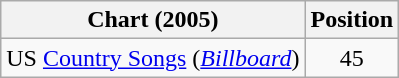<table class="wikitable">
<tr>
<th>Chart (2005)</th>
<th>Position</th>
</tr>
<tr>
<td>US <a href='#'>Country Songs</a> (<em><a href='#'>Billboard</a></em>)</td>
<td align="center">45</td>
</tr>
</table>
